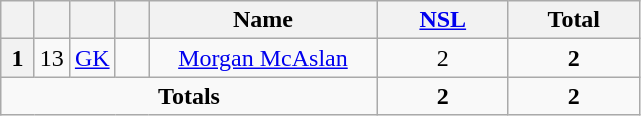<table class="wikitable sortable alternance" style="text-align:center">
<tr>
<th width=15></th>
<th width=15></th>
<th width=15></th>
<th width=15></th>
<th width=145>Name</th>
<th width=80><a href='#'>NSL</a></th>
<th width=80>Total</th>
</tr>
<tr>
<th>1</th>
<td>13</td>
<td><a href='#'>GK</a></td>
<td></td>
<td><a href='#'>Morgan McAslan</a></td>
<td>2</td>
<td><strong>2</strong></td>
</tr>
<tr>
<td colspan="5"><strong>Totals</strong></td>
<td><strong>2</strong></td>
<td><strong>2</strong></td>
</tr>
</table>
